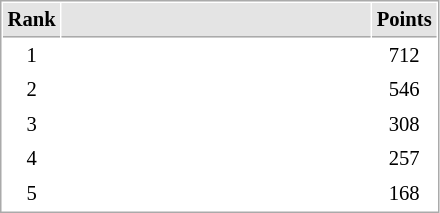<table cellspacing="1" cellpadding="3" style="border:1px solid #AAAAAA;font-size:86%">
<tr bgcolor="#E4E4E4">
<th style="border-bottom:1px solid #AAAAAA" width=10>Rank</th>
<th style="border-bottom:1px solid #AAAAAA" width=200></th>
<th style="border-bottom:1px solid #AAAAAA" width=20>Points</th>
</tr>
<tr>
<td style="text-align:center;">1</td>
<td></td>
<td align=center>712</td>
</tr>
<tr>
<td style="text-align:center;">2</td>
<td></td>
<td align=center>546</td>
</tr>
<tr>
<td style="text-align:center;">3</td>
<td></td>
<td align=center>308</td>
</tr>
<tr>
<td style="text-align:center;">4</td>
<td></td>
<td align=center>257</td>
</tr>
<tr>
<td style="text-align:center;">5</td>
<td></td>
<td align=center>168</td>
</tr>
</table>
